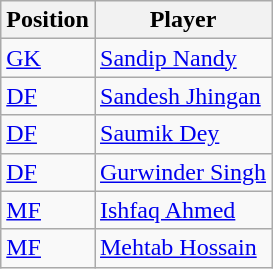<table class="wikitable sortable">
<tr>
<th>Position</th>
<th>Player</th>
</tr>
<tr>
<td><a href='#'>GK</a></td>
<td> <a href='#'>Sandip Nandy</a></td>
</tr>
<tr>
<td><a href='#'>DF</a></td>
<td> <a href='#'>Sandesh Jhingan</a></td>
</tr>
<tr>
<td><a href='#'>DF</a></td>
<td> <a href='#'>Saumik Dey</a></td>
</tr>
<tr>
<td><a href='#'>DF</a></td>
<td> <a href='#'>Gurwinder Singh</a></td>
</tr>
<tr>
<td><a href='#'>MF</a></td>
<td> <a href='#'>Ishfaq Ahmed</a></td>
</tr>
<tr>
<td><a href='#'>MF</a></td>
<td> <a href='#'>Mehtab Hossain</a></td>
</tr>
</table>
